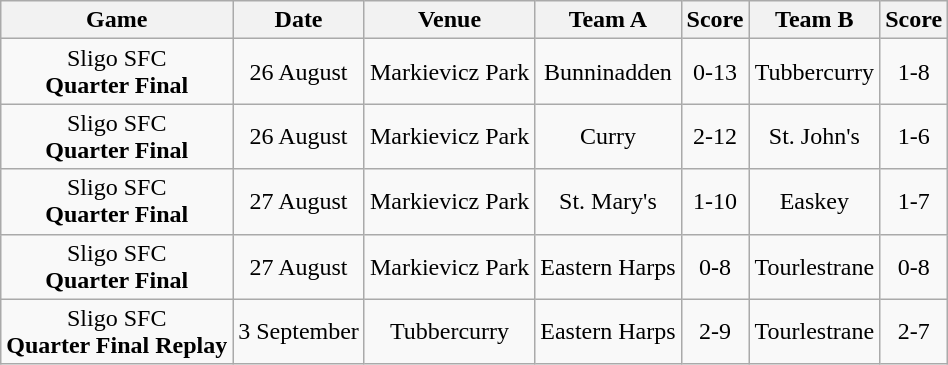<table class="wikitable">
<tr>
<th>Game</th>
<th>Date</th>
<th>Venue</th>
<th>Team A</th>
<th>Score</th>
<th>Team B</th>
<th>Score</th>
</tr>
<tr align="center">
<td>Sligo SFC<br><strong>Quarter Final</strong></td>
<td>26 August</td>
<td>Markievicz Park</td>
<td>Bunninadden</td>
<td>0-13</td>
<td>Tubbercurry</td>
<td>1-8</td>
</tr>
<tr align="center">
<td>Sligo SFC<br><strong>Quarter Final</strong></td>
<td>26 August</td>
<td>Markievicz Park</td>
<td>Curry</td>
<td>2-12</td>
<td>St. John's</td>
<td>1-6</td>
</tr>
<tr align="center">
<td>Sligo SFC<br><strong>Quarter Final</strong></td>
<td>27 August</td>
<td>Markievicz Park</td>
<td>St. Mary's</td>
<td>1-10</td>
<td>Easkey</td>
<td>1-7</td>
</tr>
<tr align="center">
<td>Sligo SFC<br><strong>Quarter Final</strong></td>
<td>27 August</td>
<td>Markievicz Park</td>
<td>Eastern Harps</td>
<td>0-8</td>
<td>Tourlestrane</td>
<td>0-8</td>
</tr>
<tr align="center">
<td>Sligo SFC<br><strong>Quarter Final Replay</strong></td>
<td>3 September</td>
<td>Tubbercurry</td>
<td>Eastern Harps</td>
<td>2-9</td>
<td>Tourlestrane</td>
<td>2-7</td>
</tr>
</table>
